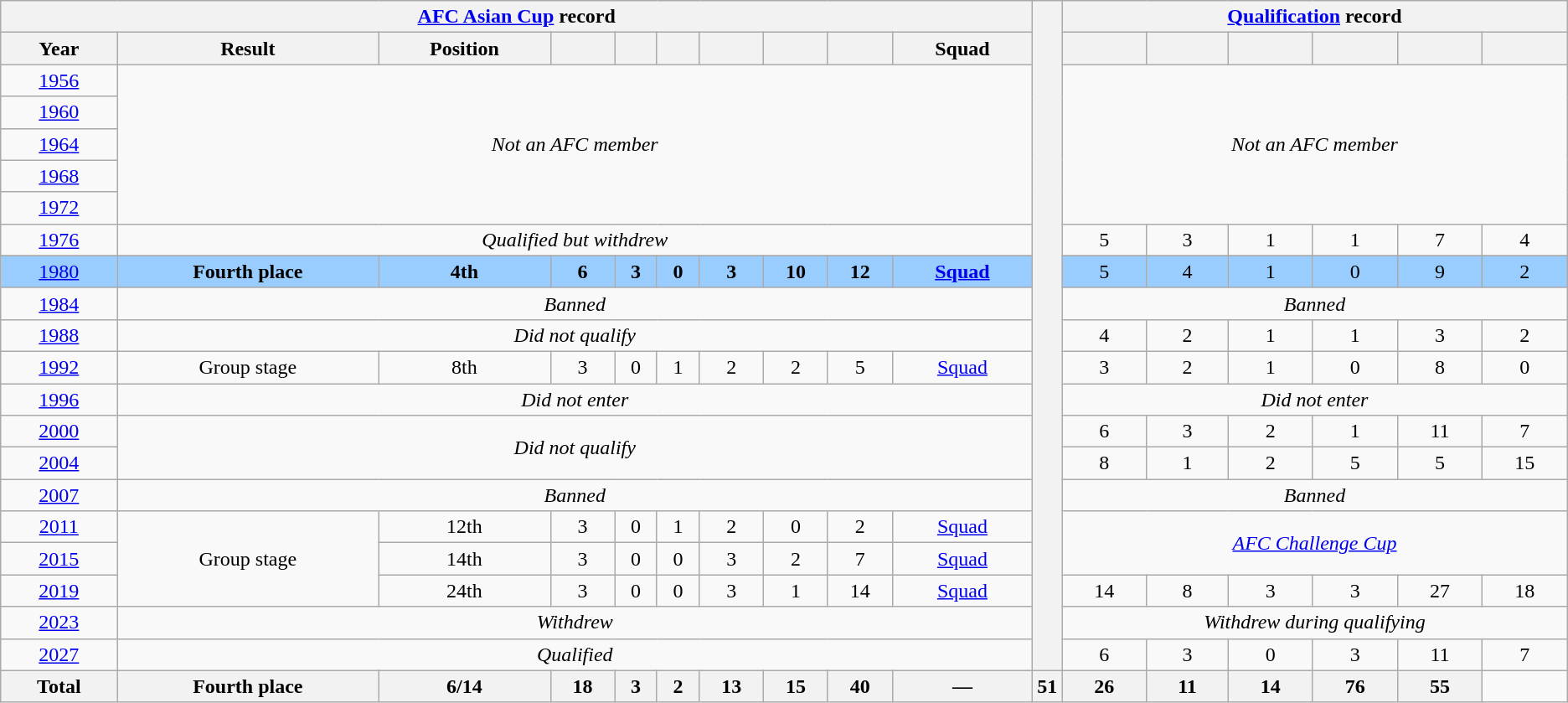<table class="wikitable" style="text-align: center;">
<tr>
<th colspan=10><a href='#'>AFC Asian Cup</a> record</th>
<th style="width:1%;" rowspan=22></th>
<th colspan=7><a href='#'>Qualification</a> record</th>
</tr>
<tr>
<th>Year</th>
<th>Result</th>
<th>Position</th>
<th></th>
<th></th>
<th></th>
<th></th>
<th></th>
<th></th>
<th>Squad</th>
<th></th>
<th></th>
<th></th>
<th></th>
<th></th>
<th></th>
</tr>
<tr>
<td> <a href='#'>1956</a></td>
<td colspan=9 rowspan=5><em>Not an AFC member</em></td>
<td colspan=6 rowspan=5><em>Not an AFC member</em></td>
</tr>
<tr>
<td> <a href='#'>1960</a></td>
</tr>
<tr>
<td> <a href='#'>1964</a></td>
</tr>
<tr>
<td> <a href='#'>1968</a></td>
</tr>
<tr>
<td> <a href='#'>1972</a></td>
</tr>
<tr>
<td> <a href='#'>1976</a></td>
<td colspan=9><em>Qualified but withdrew</em></td>
<td>5</td>
<td>3</td>
<td>1</td>
<td>1</td>
<td>7</td>
<td>4</td>
</tr>
<tr>
</tr>
<tr style="background:#9acdff;">
<td> <a href='#'>1980</a></td>
<td><strong>Fourth place</strong></td>
<td><strong>4th</strong></td>
<td><strong>6</strong></td>
<td><strong>3</strong></td>
<td><strong>0</strong></td>
<td><strong>3</strong></td>
<td><strong>10</strong></td>
<td><strong>12</strong></td>
<td><strong><a href='#'>Squad</a></strong></td>
<td>5</td>
<td>4</td>
<td>1</td>
<td>0</td>
<td>9</td>
<td>2</td>
</tr>
<tr>
<td> <a href='#'>1984</a></td>
<td colspan=9><em>Banned</em></td>
<td colspan=6><em>Banned</em></td>
</tr>
<tr>
<td> <a href='#'>1988</a></td>
<td colspan=9><em>Did not qualify</em></td>
<td>4</td>
<td>2</td>
<td>1</td>
<td>1</td>
<td>3</td>
<td>2</td>
</tr>
<tr>
<td> <a href='#'>1992</a></td>
<td>Group stage</td>
<td>8th</td>
<td>3</td>
<td>0</td>
<td>1</td>
<td>2</td>
<td>2</td>
<td>5</td>
<td><a href='#'>Squad</a></td>
<td>3</td>
<td>2</td>
<td>1</td>
<td>0</td>
<td>8</td>
<td>0</td>
</tr>
<tr>
<td> <a href='#'>1996</a></td>
<td colspan=9><em>Did not enter</em></td>
<td colspan=6><em>Did not enter</em></td>
</tr>
<tr>
<td> <a href='#'>2000</a></td>
<td colspan=9 rowspan=2><em>Did not qualify</em></td>
<td>6</td>
<td>3</td>
<td>2</td>
<td>1</td>
<td>11</td>
<td>7</td>
</tr>
<tr>
<td> <a href='#'>2004</a></td>
<td>8</td>
<td>1</td>
<td>2</td>
<td>5</td>
<td>5</td>
<td>15</td>
</tr>
<tr>
<td>    <a href='#'>2007</a></td>
<td colspan=9><em>Banned</em></td>
<td colspan=6><em>Banned</em></td>
</tr>
<tr>
<td> <a href='#'>2011</a></td>
<td rowspan=3>Group stage</td>
<td>12th</td>
<td>3</td>
<td>0</td>
<td>1</td>
<td>2</td>
<td>0</td>
<td>2</td>
<td><a href='#'>Squad</a></td>
<td colspan=6 rowspan=2><em><a href='#'>AFC Challenge Cup</a></em></td>
</tr>
<tr>
<td> <a href='#'>2015</a></td>
<td>14th</td>
<td>3</td>
<td>0</td>
<td>0</td>
<td>3</td>
<td>2</td>
<td>7</td>
<td><a href='#'>Squad</a></td>
</tr>
<tr>
<td> <a href='#'>2019</a></td>
<td>24th</td>
<td>3</td>
<td>0</td>
<td>0</td>
<td>3</td>
<td>1</td>
<td>14</td>
<td><a href='#'>Squad</a></td>
<td>14</td>
<td>8</td>
<td>3</td>
<td>3</td>
<td>27</td>
<td>18</td>
</tr>
<tr>
<td> <a href='#'>2023</a></td>
<td colspan=9><em>Withdrew</em></td>
<td colspan=6><em>Withdrew during qualifying</em></td>
</tr>
<tr>
<td> <a href='#'>2027</a></td>
<td colspan=9><em>Qualified</em></td>
<td>6</td>
<td>3</td>
<td>0</td>
<td>3</td>
<td>11</td>
<td>7</td>
</tr>
<tr>
<th>Total</th>
<th>Fourth place</th>
<th>6/14</th>
<th>18</th>
<th>3</th>
<th>2</th>
<th>13</th>
<th>15</th>
<th>40</th>
<th>—</th>
<th>51</th>
<th>26</th>
<th>11</th>
<th>14</th>
<th>76</th>
<th>55</th>
</tr>
</table>
